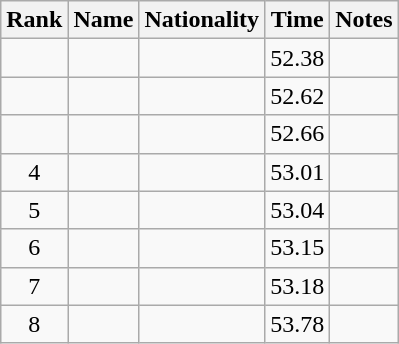<table class="wikitable sortable" style="text-align:center">
<tr>
<th>Rank</th>
<th>Name</th>
<th>Nationality</th>
<th>Time</th>
<th>Notes</th>
</tr>
<tr>
<td></td>
<td align=left></td>
<td align=left></td>
<td>52.38</td>
<td></td>
</tr>
<tr>
<td></td>
<td align=left></td>
<td align=left></td>
<td>52.62</td>
<td></td>
</tr>
<tr>
<td></td>
<td align=left></td>
<td align=left></td>
<td>52.66</td>
<td></td>
</tr>
<tr>
<td>4</td>
<td align=left></td>
<td align=left></td>
<td>53.01</td>
<td></td>
</tr>
<tr>
<td>5</td>
<td align=left></td>
<td align=left></td>
<td>53.04</td>
<td></td>
</tr>
<tr>
<td>6</td>
<td align=left></td>
<td align=left></td>
<td>53.15</td>
<td></td>
</tr>
<tr>
<td>7</td>
<td align=left></td>
<td align=left></td>
<td>53.18</td>
<td></td>
</tr>
<tr>
<td>8</td>
<td align=left></td>
<td align=left></td>
<td>53.78</td>
<td></td>
</tr>
</table>
